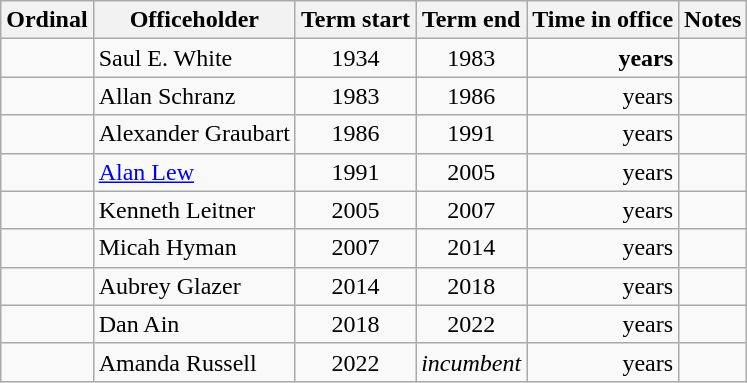<table class="wikitable sortable">
<tr>
<th>Ordinal</th>
<th>Officeholder</th>
<th>Term start</th>
<th>Term end</th>
<th>Time in office</th>
<th>Notes</th>
</tr>
<tr>
<td align=center></td>
<td>Saul E. White</td>
<td align=center>1934</td>
<td align=center>1983</td>
<td align=right><strong> years</strong></td>
<td></td>
</tr>
<tr>
<td align=center></td>
<td>Allan Schranz</td>
<td align=center>1983</td>
<td align=center>1986</td>
<td align=right> years</td>
<td></td>
</tr>
<tr>
<td align=center></td>
<td>Alexander Graubart</td>
<td align=center>1986</td>
<td align=center>1991</td>
<td align=right> years</td>
<td></td>
</tr>
<tr>
<td align=center></td>
<td><a href='#'>Alan Lew</a></td>
<td align=center>1991</td>
<td align=center>2005</td>
<td align=right> years</td>
<td></td>
</tr>
<tr>
<td align=center></td>
<td>Kenneth Leitner</td>
<td align=center>2005</td>
<td align=center>2007</td>
<td align=right> years</td>
<td></td>
</tr>
<tr>
<td align=center></td>
<td>Micah Hyman</td>
<td align=center>2007</td>
<td align=center>2014</td>
<td align=right> years</td>
<td></td>
</tr>
<tr>
<td align=center></td>
<td>Aubrey Glazer</td>
<td align=center>2014</td>
<td align=center>2018</td>
<td align=right> years</td>
<td></td>
</tr>
<tr>
<td align=center></td>
<td>Dan Ain</td>
<td align=center>2018</td>
<td align=center>2022</td>
<td align=right> years</td>
<td></td>
</tr>
<tr>
<td align=center></td>
<td>Amanda Russell</td>
<td align=center>2022</td>
<td align=center><em>incumbent</em></td>
<td align=right> years</td>
<td></td>
</tr>
</table>
